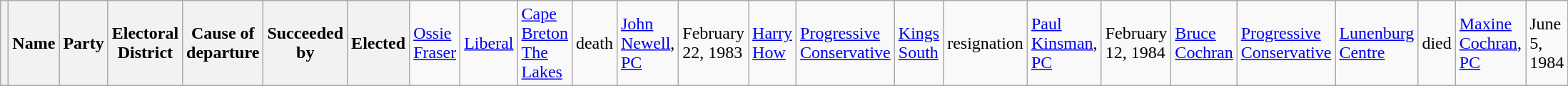<table class="wikitable">
<tr>
<th></th>
<th>Name</th>
<th>Party</th>
<th>Electoral District</th>
<th>Cause of departure</th>
<th>Succeeded by</th>
<th>Elected<br></th>
<td><a href='#'>Ossie Fraser</a></td>
<td><a href='#'>Liberal</a></td>
<td><a href='#'>Cape Breton The Lakes</a></td>
<td>death</td>
<td><a href='#'>John Newell</a>, <a href='#'>PC</a></td>
<td>February 22, 1983<br></td>
<td><a href='#'>Harry How</a></td>
<td><a href='#'>Progressive Conservative</a></td>
<td><a href='#'>Kings South</a></td>
<td>resignation</td>
<td><a href='#'>Paul Kinsman</a>, <a href='#'>PC</a></td>
<td>February 12, 1984<br></td>
<td><a href='#'>Bruce Cochran</a></td>
<td><a href='#'>Progressive Conservative</a></td>
<td><a href='#'>Lunenburg Centre</a></td>
<td>died</td>
<td><a href='#'>Maxine Cochran</a>, <a href='#'>PC</a></td>
<td>June 5, 1984</td>
</tr>
</table>
